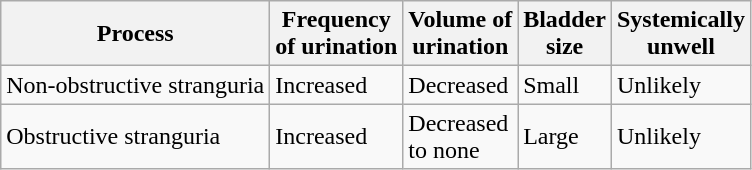<table class="wikitable">
<tr>
<th><strong>Process</strong></th>
<th><strong>Frequency</strong><br><strong>of urination</strong></th>
<th><strong>Volume of</strong><br><strong>urination</strong></th>
<th><strong>Bladder</strong><br><strong>size</strong></th>
<th><strong>Systemically</strong><br><strong>unwell</strong></th>
</tr>
<tr>
<td>Non-obstructive stranguria</td>
<td>Increased</td>
<td>Decreased</td>
<td>Small</td>
<td>Unlikely</td>
</tr>
<tr>
<td>Obstructive stranguria</td>
<td>Increased</td>
<td>Decreased<br>to none</td>
<td>Large</td>
<td>Unlikely</td>
</tr>
</table>
